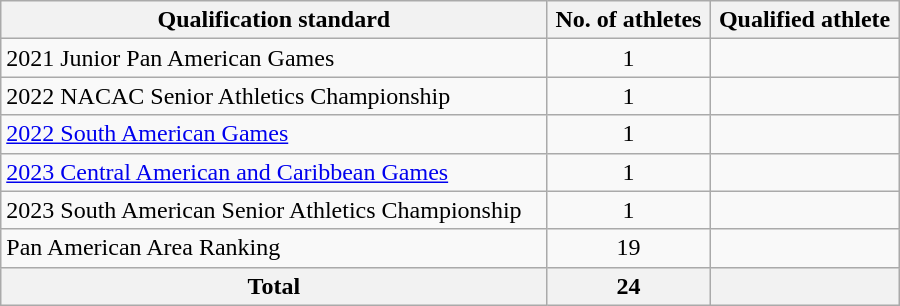<table class="wikitable" style="text-align:left; width:600px;">
<tr>
<th>Qualification standard</th>
<th>No. of athletes</th>
<th>Qualified athlete</th>
</tr>
<tr>
<td>2021 Junior Pan American Games</td>
<td align=center>1</td>
<td></td>
</tr>
<tr>
<td>2022 NACAC Senior Athletics Championship</td>
<td align=center>1</td>
<td></td>
</tr>
<tr>
<td><a href='#'>2022 South American Games</a></td>
<td align=center>1</td>
<td></td>
</tr>
<tr>
<td><a href='#'>2023 Central American and Caribbean Games</a></td>
<td align=center>1</td>
<td></td>
</tr>
<tr>
<td>2023 South American Senior Athletics Championship</td>
<td align=center>1</td>
<td></td>
</tr>
<tr>
<td>Pan American Area Ranking</td>
<td align=center>19</td>
<td></td>
</tr>
<tr>
<th>Total</th>
<th>24</th>
<th colspan=2></th>
</tr>
</table>
